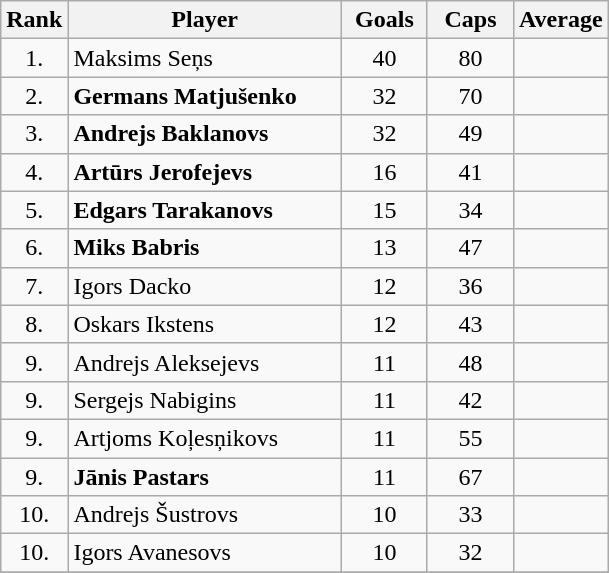<table class="wikitable sortable" style="font-size:100%; text-align:center;">
<tr>
<th width=30px>Rank</th>
<th width=175px>Player</th>
<th width=50px>Goals</th>
<th width=50px>Caps</th>
<th width=50px>Average</th>
</tr>
<tr>
<td>1.</td>
<td style="text-align:left;">Maksims Seņs</td>
<td>40</td>
<td>80</td>
<td></td>
</tr>
<tr>
<td>2.</td>
<td style="text-align:left;"><strong>Germans Matjušenko</strong></td>
<td>32</td>
<td>70</td>
<td></td>
</tr>
<tr>
<td>3.</td>
<td style="text-align:left;"><strong>Andrejs Baklanovs</strong></td>
<td>32</td>
<td>49</td>
<td></td>
</tr>
<tr>
<td>4.</td>
<td style="text-align:left;"><strong>Artūrs Jerofejevs</strong></td>
<td>16</td>
<td>41</td>
<td></td>
</tr>
<tr>
<td>5.</td>
<td style="text-align:left;"><strong>Edgars Tarakanovs</strong></td>
<td>15</td>
<td>34</td>
<td></td>
</tr>
<tr>
<td>6.</td>
<td style="text-align:left;"><strong>Miks Babris</strong></td>
<td>13</td>
<td>47</td>
<td></td>
</tr>
<tr>
<td>7.</td>
<td style="text-align:left;">Igors Dacko</td>
<td>12</td>
<td>36</td>
<td></td>
</tr>
<tr>
<td>8.</td>
<td style="text-align:left;">Oskars Ikstens</td>
<td>12</td>
<td>43</td>
<td></td>
</tr>
<tr>
<td>9.</td>
<td style="text-align:left;">Andrejs Aleksejevs</td>
<td>11</td>
<td>48</td>
<td></td>
</tr>
<tr>
<td>9.</td>
<td style="text-align:left;">Sergejs Nabigins</td>
<td>11</td>
<td>42</td>
<td></td>
</tr>
<tr>
<td>9.</td>
<td style="text-align:left;">Artjoms Koļesņikovs</td>
<td>11</td>
<td>55</td>
<td></td>
</tr>
<tr>
<td>9.</td>
<td style="text-align:left;"><strong>Jānis Pastars</strong></td>
<td>11</td>
<td>67</td>
<td></td>
</tr>
<tr>
<td>10.</td>
<td style="text-align:left;">Andrejs Šustrovs</td>
<td>10</td>
<td>33</td>
<td></td>
</tr>
<tr>
<td>10.</td>
<td style="text-align:left;">Igors Avanesovs</td>
<td>10</td>
<td>32</td>
<td></td>
</tr>
<tr>
</tr>
</table>
